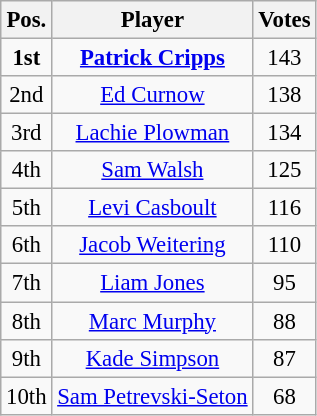<table class="wikitable" style="text-align:center; font-size:95%;">
<tr>
<th>Pos.<br></th>
<th>Player<br></th>
<th>Votes</th>
</tr>
<tr>
<td><strong>1st</strong></td>
<td><strong><a href='#'>Patrick Cripps</a></strong></td>
<td>143</td>
</tr>
<tr>
<td>2nd</td>
<td><a href='#'>Ed Curnow</a></td>
<td>138</td>
</tr>
<tr>
<td>3rd</td>
<td><a href='#'>Lachie Plowman</a></td>
<td>134</td>
</tr>
<tr>
<td>4th</td>
<td><a href='#'>Sam Walsh</a></td>
<td>125</td>
</tr>
<tr>
<td>5th</td>
<td><a href='#'>Levi Casboult</a></td>
<td>116</td>
</tr>
<tr>
<td>6th</td>
<td><a href='#'>Jacob Weitering</a></td>
<td>110</td>
</tr>
<tr>
<td>7th</td>
<td><a href='#'>Liam Jones</a></td>
<td>95</td>
</tr>
<tr>
<td>8th</td>
<td><a href='#'>Marc Murphy</a></td>
<td>88</td>
</tr>
<tr>
<td>9th</td>
<td><a href='#'>Kade Simpson</a></td>
<td>87</td>
</tr>
<tr>
<td>10th</td>
<td><a href='#'>Sam Petrevski-Seton</a></td>
<td>68</td>
</tr>
</table>
